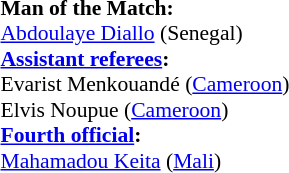<table width=50% style="font-size:90%">
<tr>
<td><br><strong>Man of the Match:</strong>
<br><a href='#'>Abdoulaye Diallo</a> (Senegal)<br><strong><a href='#'>Assistant referees</a>:</strong>
<br>Evarist Menkouandé (<a href='#'>Cameroon</a>)
<br>Elvis Noupue (<a href='#'>Cameroon</a>)
<br><strong><a href='#'>Fourth official</a>:</strong>
<br><a href='#'>Mahamadou Keita</a> (<a href='#'>Mali</a>)</td>
</tr>
</table>
